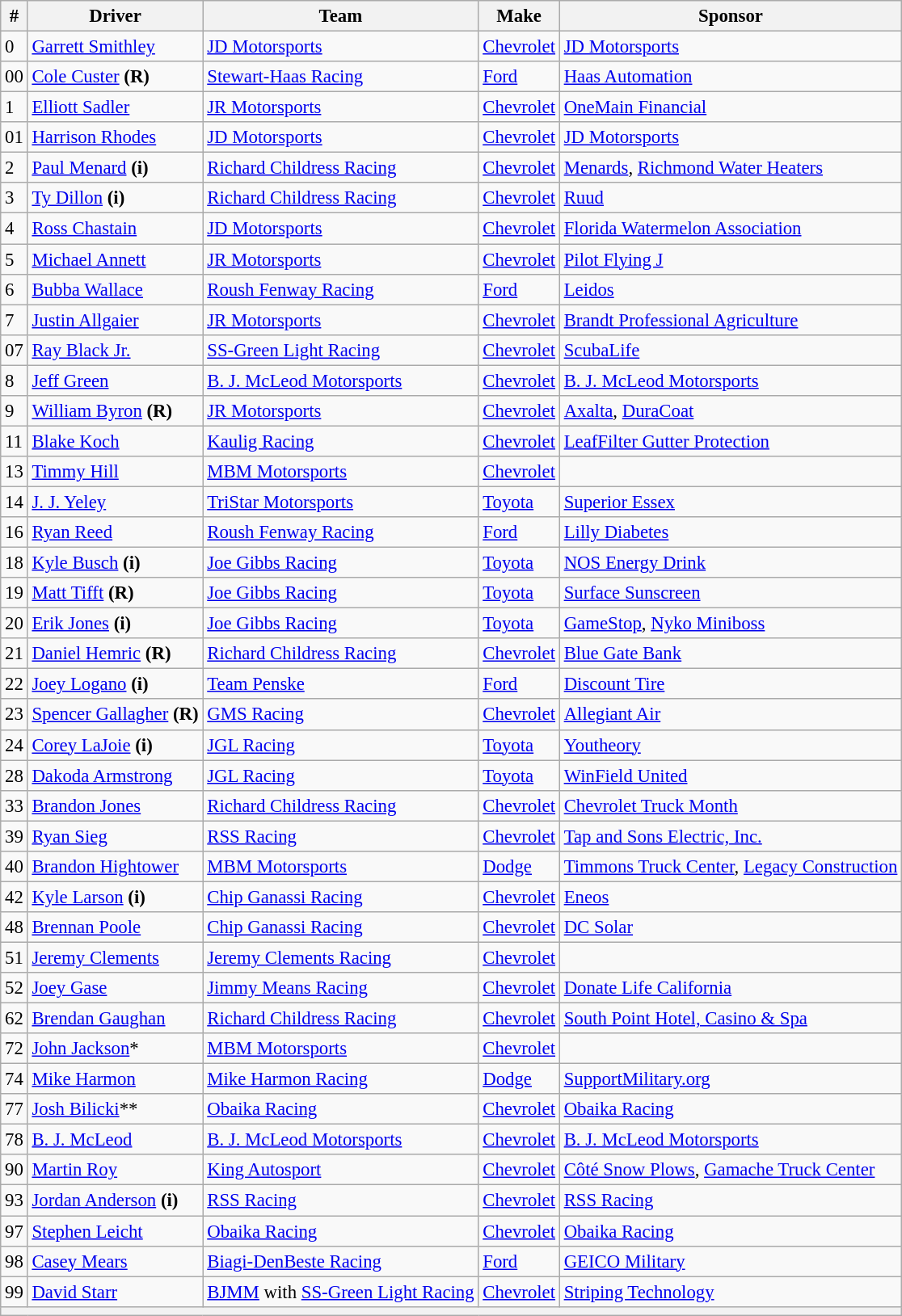<table class="wikitable" style="font-size:95%">
<tr>
<th>#</th>
<th>Driver</th>
<th>Team</th>
<th>Make</th>
<th>Sponsor</th>
</tr>
<tr>
<td>0</td>
<td><a href='#'>Garrett Smithley</a></td>
<td><a href='#'>JD Motorsports</a></td>
<td><a href='#'>Chevrolet</a></td>
<td><a href='#'>JD Motorsports</a></td>
</tr>
<tr>
<td>00</td>
<td><a href='#'>Cole Custer</a> <strong>(R)</strong></td>
<td><a href='#'>Stewart-Haas Racing</a></td>
<td><a href='#'>Ford</a></td>
<td><a href='#'>Haas Automation</a></td>
</tr>
<tr>
<td>1</td>
<td><a href='#'>Elliott Sadler</a></td>
<td><a href='#'>JR Motorsports</a></td>
<td><a href='#'>Chevrolet</a></td>
<td><a href='#'>OneMain Financial</a></td>
</tr>
<tr>
<td>01</td>
<td><a href='#'>Harrison Rhodes</a></td>
<td><a href='#'>JD Motorsports</a></td>
<td><a href='#'>Chevrolet</a></td>
<td><a href='#'>JD Motorsports</a></td>
</tr>
<tr>
<td>2</td>
<td><a href='#'>Paul Menard</a> <strong>(i)</strong></td>
<td><a href='#'>Richard Childress Racing</a></td>
<td><a href='#'>Chevrolet</a></td>
<td><a href='#'>Menards</a>, <a href='#'>Richmond Water Heaters</a></td>
</tr>
<tr>
<td>3</td>
<td><a href='#'>Ty Dillon</a> <strong>(i)</strong></td>
<td><a href='#'>Richard Childress Racing</a></td>
<td><a href='#'>Chevrolet</a></td>
<td><a href='#'>Ruud</a></td>
</tr>
<tr>
<td>4</td>
<td><a href='#'>Ross Chastain</a></td>
<td><a href='#'>JD Motorsports</a></td>
<td><a href='#'>Chevrolet</a></td>
<td><a href='#'>Florida Watermelon Association</a></td>
</tr>
<tr>
<td>5</td>
<td><a href='#'>Michael Annett</a></td>
<td><a href='#'>JR Motorsports</a></td>
<td><a href='#'>Chevrolet</a></td>
<td><a href='#'>Pilot Flying J</a></td>
</tr>
<tr>
<td>6</td>
<td><a href='#'>Bubba Wallace</a></td>
<td><a href='#'>Roush Fenway Racing</a></td>
<td><a href='#'>Ford</a></td>
<td><a href='#'>Leidos</a></td>
</tr>
<tr>
<td>7</td>
<td><a href='#'>Justin Allgaier</a></td>
<td><a href='#'>JR Motorsports</a></td>
<td><a href='#'>Chevrolet</a></td>
<td><a href='#'>Brandt Professional Agriculture</a></td>
</tr>
<tr>
<td>07</td>
<td><a href='#'>Ray Black Jr.</a></td>
<td><a href='#'>SS-Green Light Racing</a></td>
<td><a href='#'>Chevrolet</a></td>
<td><a href='#'>ScubaLife</a></td>
</tr>
<tr>
<td>8</td>
<td><a href='#'>Jeff Green</a></td>
<td><a href='#'>B. J. McLeod Motorsports</a></td>
<td><a href='#'>Chevrolet</a></td>
<td><a href='#'>B. J. McLeod Motorsports</a></td>
</tr>
<tr>
<td>9</td>
<td><a href='#'>William Byron</a> <strong>(R)</strong></td>
<td><a href='#'>JR Motorsports</a></td>
<td><a href='#'>Chevrolet</a></td>
<td><a href='#'>Axalta</a>, <a href='#'>DuraCoat</a></td>
</tr>
<tr>
<td>11</td>
<td><a href='#'>Blake Koch</a></td>
<td><a href='#'>Kaulig Racing</a></td>
<td><a href='#'>Chevrolet</a></td>
<td><a href='#'>LeafFilter Gutter Protection</a></td>
</tr>
<tr>
<td>13</td>
<td><a href='#'>Timmy Hill</a></td>
<td><a href='#'>MBM Motorsports</a></td>
<td><a href='#'>Chevrolet</a></td>
<td></td>
</tr>
<tr>
<td>14</td>
<td><a href='#'>J. J. Yeley</a></td>
<td><a href='#'>TriStar Motorsports</a></td>
<td><a href='#'>Toyota</a></td>
<td><a href='#'>Superior Essex</a></td>
</tr>
<tr>
<td>16</td>
<td><a href='#'>Ryan Reed</a></td>
<td><a href='#'>Roush Fenway Racing</a></td>
<td><a href='#'>Ford</a></td>
<td><a href='#'>Lilly Diabetes</a></td>
</tr>
<tr>
<td>18</td>
<td><a href='#'>Kyle Busch</a> <strong>(i)</strong></td>
<td><a href='#'>Joe Gibbs Racing</a></td>
<td><a href='#'>Toyota</a></td>
<td><a href='#'>NOS Energy Drink</a></td>
</tr>
<tr>
<td>19</td>
<td><a href='#'>Matt Tifft</a> <strong>(R)</strong></td>
<td><a href='#'>Joe Gibbs Racing</a></td>
<td><a href='#'>Toyota</a></td>
<td><a href='#'>Surface Sunscreen</a></td>
</tr>
<tr>
<td>20</td>
<td><a href='#'>Erik Jones</a> <strong>(i)</strong></td>
<td><a href='#'>Joe Gibbs Racing</a></td>
<td><a href='#'>Toyota</a></td>
<td><a href='#'>GameStop</a>, <a href='#'>Nyko Miniboss</a></td>
</tr>
<tr>
<td>21</td>
<td><a href='#'>Daniel Hemric</a> <strong>(R)</strong></td>
<td><a href='#'>Richard Childress Racing</a></td>
<td><a href='#'>Chevrolet</a></td>
<td><a href='#'>Blue Gate Bank</a></td>
</tr>
<tr>
<td>22</td>
<td><a href='#'>Joey Logano</a> <strong>(i)</strong></td>
<td><a href='#'>Team Penske</a></td>
<td><a href='#'>Ford</a></td>
<td><a href='#'>Discount Tire</a></td>
</tr>
<tr>
<td>23</td>
<td><a href='#'>Spencer Gallagher</a> <strong>(R)</strong></td>
<td><a href='#'>GMS Racing</a></td>
<td><a href='#'>Chevrolet</a></td>
<td><a href='#'>Allegiant Air</a></td>
</tr>
<tr>
<td>24</td>
<td><a href='#'>Corey LaJoie</a> <strong>(i)</strong></td>
<td><a href='#'>JGL Racing</a></td>
<td><a href='#'>Toyota</a></td>
<td><a href='#'>Youtheory</a></td>
</tr>
<tr>
<td>28</td>
<td><a href='#'>Dakoda Armstrong</a></td>
<td><a href='#'>JGL Racing</a></td>
<td><a href='#'>Toyota</a></td>
<td><a href='#'>WinField United</a></td>
</tr>
<tr>
<td>33</td>
<td><a href='#'>Brandon Jones</a></td>
<td><a href='#'>Richard Childress Racing</a></td>
<td><a href='#'>Chevrolet</a></td>
<td><a href='#'>Chevrolet Truck Month</a></td>
</tr>
<tr>
<td>39</td>
<td><a href='#'>Ryan Sieg</a></td>
<td><a href='#'>RSS Racing</a></td>
<td><a href='#'>Chevrolet</a></td>
<td><a href='#'>Tap and Sons Electric, Inc.</a></td>
</tr>
<tr>
<td>40</td>
<td><a href='#'>Brandon Hightower</a></td>
<td><a href='#'>MBM Motorsports</a></td>
<td><a href='#'>Dodge</a></td>
<td><a href='#'>Timmons Truck Center</a>, <a href='#'>Legacy Construction</a></td>
</tr>
<tr>
<td>42</td>
<td><a href='#'>Kyle Larson</a> <strong>(i)</strong></td>
<td><a href='#'>Chip Ganassi Racing</a></td>
<td><a href='#'>Chevrolet</a></td>
<td><a href='#'>Eneos</a></td>
</tr>
<tr>
<td>48</td>
<td><a href='#'>Brennan Poole</a></td>
<td><a href='#'>Chip Ganassi Racing</a></td>
<td><a href='#'>Chevrolet</a></td>
<td><a href='#'>DC Solar</a></td>
</tr>
<tr>
<td>51</td>
<td><a href='#'>Jeremy Clements</a></td>
<td><a href='#'>Jeremy Clements Racing</a></td>
<td><a href='#'>Chevrolet</a></td>
<td></td>
</tr>
<tr>
<td>52</td>
<td><a href='#'>Joey Gase</a></td>
<td><a href='#'>Jimmy Means Racing</a></td>
<td><a href='#'>Chevrolet</a></td>
<td><a href='#'>Donate Life California</a></td>
</tr>
<tr>
<td>62</td>
<td><a href='#'>Brendan Gaughan</a></td>
<td><a href='#'>Richard Childress Racing</a></td>
<td><a href='#'>Chevrolet</a></td>
<td><a href='#'>South Point Hotel, Casino & Spa</a></td>
</tr>
<tr>
<td>72</td>
<td><a href='#'>John Jackson</a>*</td>
<td><a href='#'>MBM Motorsports</a></td>
<td><a href='#'>Chevrolet</a></td>
<td></td>
</tr>
<tr>
<td>74</td>
<td><a href='#'>Mike Harmon</a></td>
<td><a href='#'>Mike Harmon Racing</a></td>
<td><a href='#'>Dodge</a></td>
<td><a href='#'>SupportMilitary.org</a></td>
</tr>
<tr>
<td>77</td>
<td><a href='#'>Josh Bilicki</a>**</td>
<td><a href='#'>Obaika Racing</a></td>
<td><a href='#'>Chevrolet</a></td>
<td><a href='#'>Obaika Racing</a></td>
</tr>
<tr>
<td>78</td>
<td><a href='#'>B. J. McLeod</a></td>
<td><a href='#'>B. J. McLeod Motorsports</a></td>
<td><a href='#'>Chevrolet</a></td>
<td><a href='#'>B. J. McLeod Motorsports</a></td>
</tr>
<tr>
<td>90</td>
<td><a href='#'>Martin Roy</a></td>
<td><a href='#'>King Autosport</a></td>
<td><a href='#'>Chevrolet</a></td>
<td><a href='#'>Côté Snow Plows</a>, <a href='#'>Gamache Truck Center</a></td>
</tr>
<tr>
<td>93</td>
<td><a href='#'>Jordan Anderson</a> <strong>(i)</strong></td>
<td><a href='#'>RSS Racing</a></td>
<td><a href='#'>Chevrolet</a></td>
<td><a href='#'>RSS Racing</a></td>
</tr>
<tr>
<td>97</td>
<td><a href='#'>Stephen Leicht</a></td>
<td><a href='#'>Obaika Racing</a></td>
<td><a href='#'>Chevrolet</a></td>
<td><a href='#'>Obaika Racing</a></td>
</tr>
<tr>
<td>98</td>
<td><a href='#'>Casey Mears</a></td>
<td><a href='#'>Biagi-DenBeste Racing</a></td>
<td><a href='#'>Ford</a></td>
<td><a href='#'>GEICO Military</a></td>
</tr>
<tr>
<td>99</td>
<td><a href='#'>David Starr</a></td>
<td><a href='#'>BJMM</a> with <a href='#'>SS-Green Light Racing</a></td>
<td><a href='#'>Chevrolet</a></td>
<td><a href='#'>Striping Technology</a></td>
</tr>
<tr>
<th colspan="5"></th>
</tr>
</table>
